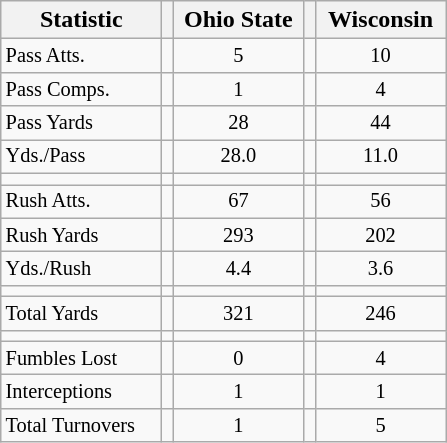<table class="wikitable">
<tr>
<th scope="col" align="left" width="100px">Statistic</th>
<th></th>
<th scope="col" text-align="center" width="80px">Ohio State</th>
<th></th>
<th scope="col" text-align="center" width="80px">Wisconsin</th>
</tr>
<tr>
<td style="font-size:85%;">Pass Atts.</td>
<td></td>
<td style="text-align: center; font-size:85%;">5</td>
<td></td>
<td style="text-align: center; font-size:85%;">10</td>
</tr>
<tr>
<td style="font-size:85%;">Pass Comps.</td>
<td></td>
<td style="text-align: center; font-size:85%;">1</td>
<td></td>
<td style="text-align: center; font-size:85%;">4</td>
</tr>
<tr>
<td style="font-size:85%;">Pass Yards</td>
<td></td>
<td style="text-align: center; font-size:85%;">28</td>
<td></td>
<td style="text-align: center; font-size:85%;">44</td>
</tr>
<tr>
<td style="font-size:85%;">Yds./Pass</td>
<td></td>
<td style="text-align: center; font-size:85%;">28.0</td>
<td></td>
<td style="text-align: center; font-size:85%;">11.0</td>
</tr>
<tr>
<td></td>
<td></td>
<td></td>
<td></td>
<td></td>
</tr>
<tr>
<td style="font-size:85%;">Rush Atts.</td>
<td></td>
<td style="text-align: center; font-size:85%;">67</td>
<td></td>
<td style="text-align: center; font-size:85%;">56</td>
</tr>
<tr>
<td style="font-size:85%;">Rush Yards</td>
<td></td>
<td style="text-align: center; font-size:85%;">293</td>
<td></td>
<td style="text-align: center; font-size:85%;">202</td>
</tr>
<tr>
<td style="font-size:85%;">Yds./Rush</td>
<td></td>
<td style="text-align: center; font-size:85%;">4.4</td>
<td></td>
<td style="text-align: center; font-size:85%;">3.6</td>
</tr>
<tr>
<td></td>
<td></td>
<td></td>
<td></td>
<td></td>
</tr>
<tr>
<td style="font-size:85%;">Total Yards</td>
<td></td>
<td style="text-align: center; font-size:85%;">321</td>
<td></td>
<td style="text-align: center; font-size:85%;">246</td>
</tr>
<tr>
<td></td>
<td></td>
<td></td>
<td></td>
<td></td>
</tr>
<tr>
<td style="font-size:85%;">Fumbles Lost</td>
<td></td>
<td style="text-align: center; font-size:85%;">0</td>
<td></td>
<td style="text-align: center; font-size:85%;">4</td>
</tr>
<tr>
<td style="font-size:85%;">Interceptions</td>
<td></td>
<td style="text-align: center; font-size:85%;">1</td>
<td></td>
<td style="text-align: center; font-size:85%;">1</td>
</tr>
<tr>
<td style="font-size:85%;">Total Turnovers</td>
<td></td>
<td style="text-align: center; font-size:85%;">1</td>
<td></td>
<td style="text-align: center; font-size:85%;">5</td>
</tr>
</table>
